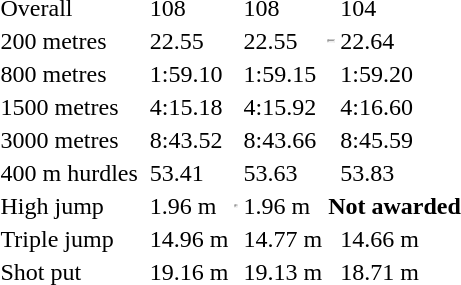<table>
<tr>
<td>Overall</td>
<td></td>
<td>108</td>
<td></td>
<td>108</td>
<td></td>
<td>104</td>
</tr>
<tr>
<td>200 metres</td>
<td></td>
<td>22.55</td>
<td></td>
<td>22.55</td>
<td><hr></td>
<td>22.64</td>
</tr>
<tr>
<td>800 metres</td>
<td></td>
<td>1:59.10</td>
<td></td>
<td>1:59.15</td>
<td></td>
<td>1:59.20</td>
</tr>
<tr>
<td>1500 metres</td>
<td></td>
<td>4:15.18</td>
<td></td>
<td>4:15.92</td>
<td></td>
<td>4:16.60</td>
</tr>
<tr>
<td>3000 metres</td>
<td></td>
<td>8:43.52</td>
<td></td>
<td>8:43.66</td>
<td></td>
<td>8:45.59</td>
</tr>
<tr>
<td>400 m hurdles</td>
<td></td>
<td>53.41</td>
<td></td>
<td>53.63</td>
<td></td>
<td>53.83</td>
</tr>
<tr>
<td>High jump</td>
<td></td>
<td>1.96 m</td>
<td><hr></td>
<td>1.96 m</td>
<th colspan=2>Not awarded</th>
</tr>
<tr>
<td>Triple jump</td>
<td></td>
<td>14.96 m</td>
<td></td>
<td>14.77 m</td>
<td></td>
<td>14.66 m</td>
</tr>
<tr>
<td>Shot put</td>
<td></td>
<td>19.16 m</td>
<td></td>
<td>19.13 m</td>
<td></td>
<td>18.71 m</td>
</tr>
<tr>
</tr>
</table>
